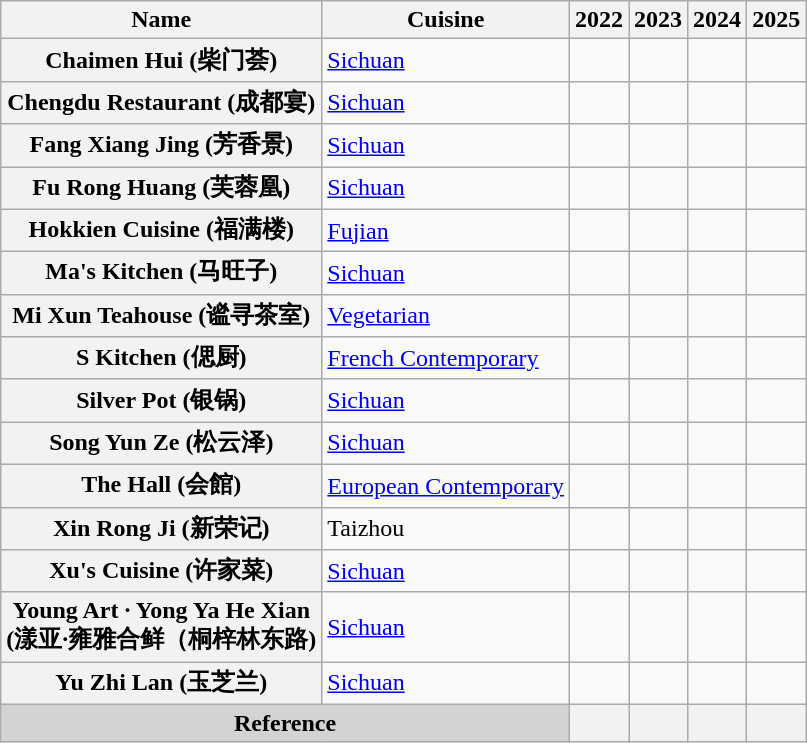<table class="wikitable sortable plainrowheaders" style="text-align:left;"">
<tr>
<th scope="col">Name</th>
<th scope="col">Cuisine</th>
<th scope="col">2022</th>
<th scope="col">2023</th>
<th scope="col">2024</th>
<th scope="col">2025</th>
</tr>
<tr>
<th scope="row">Chaimen Hui (柴门荟)</th>
<td><a href='#'>Sichuan</a></td>
<td></td>
<td></td>
<td></td>
<td></td>
</tr>
<tr>
<th scope="row">Chengdu Restaurant (成都宴)</th>
<td><a href='#'>Sichuan</a></td>
<td></td>
<td></td>
<td></td>
<td></td>
</tr>
<tr>
<th scope="row">Fang Xiang Jing (芳香景)</th>
<td><a href='#'>Sichuan</a></td>
<td></td>
<td></td>
<td></td>
<td></td>
</tr>
<tr>
<th scope="row">Fu Rong Huang (芙蓉凰)</th>
<td><a href='#'>Sichuan</a></td>
<td></td>
<td></td>
<td></td>
<td></td>
</tr>
<tr>
<th scope="row">Hokkien Cuisine (福满楼)</th>
<td><a href='#'>Fujian</a></td>
<td></td>
<td></td>
<td></td>
<td></td>
</tr>
<tr>
<th scope="row">Ma's Kitchen (马旺子)</th>
<td><a href='#'>Sichuan</a></td>
<td></td>
<td></td>
<td></td>
<td></td>
</tr>
<tr>
<th scope="row">Mi Xun Teahouse (谧寻茶室)</th>
<td><a href='#'>Vegetarian</a></td>
<td></td>
<td></td>
<td></td>
<td></td>
</tr>
<tr>
<th scope="row">S Kitchen (偲厨)</th>
<td><a href='#'>French Contemporary</a></td>
<td></td>
<td></td>
<td></td>
<td></td>
</tr>
<tr>
<th scope="row">Silver Pot (银锅)</th>
<td><a href='#'>Sichuan</a></td>
<td></td>
<td></td>
<td></td>
<td></td>
</tr>
<tr>
<th scope="row">Song Yun Ze (松云泽)</th>
<td><a href='#'>Sichuan</a></td>
<td></td>
<td></td>
<td></td>
<td></td>
</tr>
<tr>
<th scope="row">The Hall (会館)</th>
<td><a href='#'>European Contemporary</a></td>
<td></td>
<td></td>
<td></td>
<td></td>
</tr>
<tr>
<th scope="row">Xin Rong Ji (新荣记)</th>
<td>Taizhou</td>
<td></td>
<td></td>
<td></td>
<td></td>
</tr>
<tr>
<th scope="row">Xu's Cuisine (许家菜)</th>
<td><a href='#'>Sichuan</a></td>
<td></td>
<td></td>
<td></td>
<td></td>
</tr>
<tr>
<th scope="row">Young Art · Yong Ya He Xian <br>(漾亚·雍雅合鲜（桐梓林东路)</th>
<td><a href='#'>Sichuan</a></td>
<td></td>
<td></td>
<td></td>
<td></td>
</tr>
<tr>
<th scope="row">Yu Zhi Lan (玉芝兰)</th>
<td><a href='#'>Sichuan</a></td>
<td></td>
<td></td>
<td></td>
<td></td>
</tr>
<tr>
<th colspan="2" style="text-align: center;background: lightgray;">Reference</th>
<th></th>
<th></th>
<th></th>
<th></th>
</tr>
</table>
